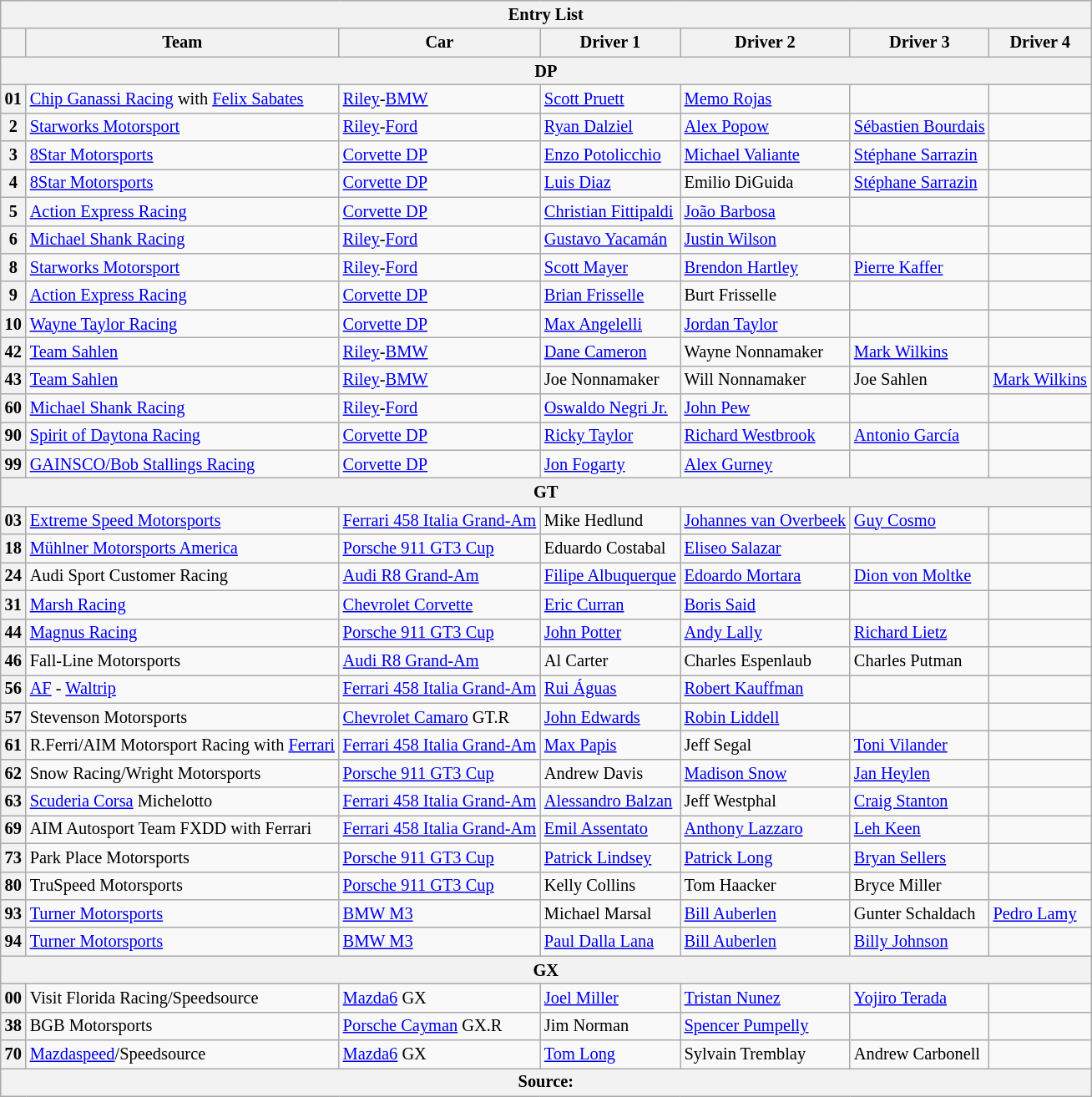<table class="wikitable" style="font-size: 85%;">
<tr>
<th colspan="9">Entry List</th>
</tr>
<tr>
<th></th>
<th>Team</th>
<th>Car</th>
<th>Driver 1</th>
<th>Driver 2</th>
<th>Driver 3</th>
<th>Driver 4</th>
</tr>
<tr>
<th colspan="7">DP</th>
</tr>
<tr>
<th>01</th>
<td><a href='#'>Chip Ganassi Racing</a> with <a href='#'>Felix Sabates</a></td>
<td><a href='#'>Riley</a>-<a href='#'>BMW</a></td>
<td> <a href='#'>Scott Pruett</a></td>
<td> <a href='#'>Memo Rojas</a></td>
<td></td>
<td></td>
</tr>
<tr>
<th>2</th>
<td><a href='#'>Starworks Motorsport</a></td>
<td><a href='#'>Riley</a>-<a href='#'>Ford</a></td>
<td> <a href='#'>Ryan Dalziel</a></td>
<td> <a href='#'>Alex Popow</a></td>
<td> <a href='#'>Sébastien Bourdais</a></td>
<td></td>
</tr>
<tr>
<th>3</th>
<td><a href='#'>8Star Motorsports</a></td>
<td><a href='#'>Corvette DP</a></td>
<td> <a href='#'>Enzo Potolicchio</a></td>
<td> <a href='#'>Michael Valiante</a></td>
<td> <a href='#'>Stéphane Sarrazin</a></td>
<td></td>
</tr>
<tr>
<th>4</th>
<td><a href='#'>8Star Motorsports</a></td>
<td><a href='#'>Corvette DP</a></td>
<td> <a href='#'>Luis Diaz</a></td>
<td> Emilio DiGuida</td>
<td> <a href='#'>Stéphane Sarrazin</a></td>
<td></td>
</tr>
<tr>
<th>5</th>
<td><a href='#'>Action Express Racing</a></td>
<td><a href='#'>Corvette DP</a></td>
<td> <a href='#'>Christian Fittipaldi</a></td>
<td> <a href='#'>João Barbosa</a></td>
<td></td>
<td></td>
</tr>
<tr>
<th>6</th>
<td><a href='#'>Michael Shank Racing</a></td>
<td><a href='#'>Riley</a>-<a href='#'>Ford</a></td>
<td> <a href='#'>Gustavo Yacamán</a></td>
<td> <a href='#'>Justin Wilson</a></td>
<td></td>
<td></td>
</tr>
<tr>
<th>8</th>
<td><a href='#'>Starworks Motorsport</a></td>
<td><a href='#'>Riley</a>-<a href='#'>Ford</a></td>
<td> <a href='#'>Scott Mayer</a></td>
<td> <a href='#'>Brendon Hartley</a></td>
<td> <a href='#'>Pierre Kaffer</a></td>
<td></td>
</tr>
<tr>
<th>9</th>
<td><a href='#'>Action Express Racing</a></td>
<td><a href='#'>Corvette DP</a></td>
<td> <a href='#'>Brian Frisselle</a></td>
<td> Burt Frisselle</td>
<td></td>
<td></td>
</tr>
<tr>
<th>10</th>
<td><a href='#'>Wayne Taylor Racing</a></td>
<td><a href='#'>Corvette DP</a></td>
<td> <a href='#'>Max Angelelli</a></td>
<td> <a href='#'>Jordan Taylor</a></td>
<td></td>
<td></td>
</tr>
<tr>
<th>42</th>
<td><a href='#'>Team Sahlen</a></td>
<td><a href='#'>Riley</a>-<a href='#'>BMW</a></td>
<td> <a href='#'>Dane Cameron</a></td>
<td> Wayne Nonnamaker</td>
<td> <a href='#'>Mark Wilkins</a></td>
<td></td>
</tr>
<tr>
<th>43</th>
<td><a href='#'>Team Sahlen</a></td>
<td><a href='#'>Riley</a>-<a href='#'>BMW</a></td>
<td> Joe Nonnamaker</td>
<td> Will Nonnamaker</td>
<td> Joe Sahlen</td>
<td> <a href='#'>Mark Wilkins</a></td>
</tr>
<tr>
<th>60</th>
<td><a href='#'>Michael Shank Racing</a></td>
<td><a href='#'>Riley</a>-<a href='#'>Ford</a></td>
<td> <a href='#'>Oswaldo Negri Jr.</a></td>
<td> <a href='#'>John Pew</a></td>
<td></td>
<td></td>
</tr>
<tr>
<th>90</th>
<td><a href='#'>Spirit of Daytona Racing</a></td>
<td><a href='#'>Corvette DP</a></td>
<td> <a href='#'>Ricky Taylor</a></td>
<td> <a href='#'>Richard Westbrook</a></td>
<td> <a href='#'>Antonio García</a></td>
<td></td>
</tr>
<tr>
<th>99</th>
<td><a href='#'>GAINSCO/Bob Stallings Racing</a></td>
<td><a href='#'>Corvette DP</a></td>
<td> <a href='#'>Jon Fogarty</a></td>
<td> <a href='#'>Alex Gurney</a></td>
<td></td>
<td></td>
</tr>
<tr>
<th colspan="7">GT</th>
</tr>
<tr>
<th>03</th>
<td><a href='#'>Extreme Speed Motorsports</a></td>
<td><a href='#'>Ferrari 458 Italia Grand-Am</a></td>
<td> Mike Hedlund</td>
<td> <a href='#'>Johannes van Overbeek</a></td>
<td> <a href='#'>Guy Cosmo</a></td>
<td></td>
</tr>
<tr>
<th>18</th>
<td><a href='#'>Mühlner Motorsports America</a></td>
<td><a href='#'>Porsche 911 GT3 Cup</a></td>
<td> Eduardo Costabal</td>
<td> <a href='#'>Eliseo Salazar</a></td>
<td></td>
<td></td>
</tr>
<tr>
<th>24</th>
<td>Audi Sport Customer Racing</td>
<td><a href='#'>Audi R8 Grand-Am</a></td>
<td> <a href='#'>Filipe Albuquerque</a></td>
<td> <a href='#'>Edoardo Mortara</a></td>
<td> <a href='#'>Dion von Moltke</a></td>
<td></td>
</tr>
<tr>
<th>31</th>
<td><a href='#'>Marsh Racing</a></td>
<td><a href='#'>Chevrolet Corvette</a></td>
<td> <a href='#'>Eric Curran</a></td>
<td> <a href='#'>Boris Said</a></td>
<td></td>
<td></td>
</tr>
<tr>
<th>44</th>
<td><a href='#'>Magnus Racing</a></td>
<td><a href='#'>Porsche 911 GT3 Cup</a></td>
<td> <a href='#'>John Potter</a></td>
<td> <a href='#'>Andy Lally</a></td>
<td> <a href='#'>Richard Lietz</a></td>
<td></td>
</tr>
<tr>
<th>46</th>
<td>Fall-Line Motorsports</td>
<td><a href='#'>Audi R8 Grand-Am</a></td>
<td> Al Carter</td>
<td> Charles Espenlaub</td>
<td> Charles Putman</td>
<td></td>
</tr>
<tr>
<th>56</th>
<td><a href='#'>AF</a> - <a href='#'>Waltrip</a></td>
<td><a href='#'>Ferrari 458 Italia Grand-Am</a></td>
<td> <a href='#'>Rui Águas</a></td>
<td> <a href='#'>Robert Kauffman</a></td>
<td></td>
<td></td>
</tr>
<tr>
<th>57</th>
<td>Stevenson Motorsports</td>
<td><a href='#'>Chevrolet Camaro</a> GT.R</td>
<td> <a href='#'>John Edwards</a></td>
<td> <a href='#'>Robin Liddell</a></td>
<td></td>
<td></td>
</tr>
<tr>
<th>61</th>
<td>R.Ferri/AIM Motorsport Racing with <a href='#'>Ferrari</a></td>
<td><a href='#'>Ferrari 458 Italia Grand-Am</a></td>
<td> <a href='#'>Max Papis</a></td>
<td> Jeff Segal</td>
<td> <a href='#'>Toni Vilander</a></td>
<td></td>
</tr>
<tr>
<th>62</th>
<td>Snow Racing/Wright Motorsports</td>
<td><a href='#'>Porsche 911 GT3 Cup</a></td>
<td> Andrew Davis</td>
<td> <a href='#'>Madison Snow</a></td>
<td> <a href='#'>Jan Heylen</a></td>
<td></td>
</tr>
<tr>
<th>63</th>
<td><a href='#'>Scuderia Corsa</a> Michelotto</td>
<td><a href='#'>Ferrari 458 Italia Grand-Am</a></td>
<td> <a href='#'>Alessandro Balzan</a></td>
<td> Jeff Westphal</td>
<td> <a href='#'>Craig Stanton</a></td>
<td></td>
</tr>
<tr>
<th>69</th>
<td>AIM Autosport Team FXDD with Ferrari</td>
<td><a href='#'>Ferrari 458 Italia Grand-Am</a></td>
<td> <a href='#'>Emil Assentato</a></td>
<td> <a href='#'>Anthony Lazzaro</a></td>
<td> <a href='#'>Leh Keen</a></td>
<td></td>
</tr>
<tr>
<th>73</th>
<td>Park Place Motorsports</td>
<td><a href='#'>Porsche 911 GT3 Cup</a></td>
<td> <a href='#'>Patrick Lindsey</a></td>
<td> <a href='#'>Patrick Long</a></td>
<td> <a href='#'>Bryan Sellers</a></td>
<td></td>
</tr>
<tr>
<th>80</th>
<td>TruSpeed Motorsports</td>
<td><a href='#'>Porsche 911 GT3 Cup</a></td>
<td> Kelly Collins</td>
<td> Tom Haacker</td>
<td> Bryce Miller</td>
<td></td>
</tr>
<tr>
<th>93</th>
<td><a href='#'>Turner Motorsports</a></td>
<td><a href='#'>BMW M3</a></td>
<td> Michael Marsal</td>
<td> <a href='#'>Bill Auberlen</a></td>
<td> Gunter Schaldach</td>
<td> <a href='#'>Pedro Lamy</a></td>
</tr>
<tr>
<th>94</th>
<td><a href='#'>Turner Motorsports</a></td>
<td><a href='#'>BMW M3</a></td>
<td> <a href='#'>Paul Dalla Lana</a></td>
<td> <a href='#'>Bill Auberlen</a></td>
<td> <a href='#'>Billy Johnson</a></td>
<td></td>
</tr>
<tr>
<th colspan="7">GX</th>
</tr>
<tr>
<th>00</th>
<td>Visit Florida Racing/Speedsource</td>
<td><a href='#'>Mazda6</a> GX</td>
<td> <a href='#'>Joel Miller</a></td>
<td> <a href='#'>Tristan Nunez</a></td>
<td> <a href='#'>Yojiro Terada</a></td>
<td></td>
</tr>
<tr>
<th>38</th>
<td>BGB Motorsports</td>
<td><a href='#'>Porsche Cayman</a> GX.R</td>
<td> Jim Norman</td>
<td> <a href='#'>Spencer Pumpelly</a></td>
<td></td>
<td></td>
</tr>
<tr>
<th>70</th>
<td><a href='#'>Mazdaspeed</a>/Speedsource</td>
<td><a href='#'>Mazda6</a> GX</td>
<td> <a href='#'>Tom Long</a></td>
<td> Sylvain Tremblay</td>
<td> Andrew Carbonell</td>
<td></td>
</tr>
<tr>
<th colspan="7">Source:</th>
</tr>
</table>
